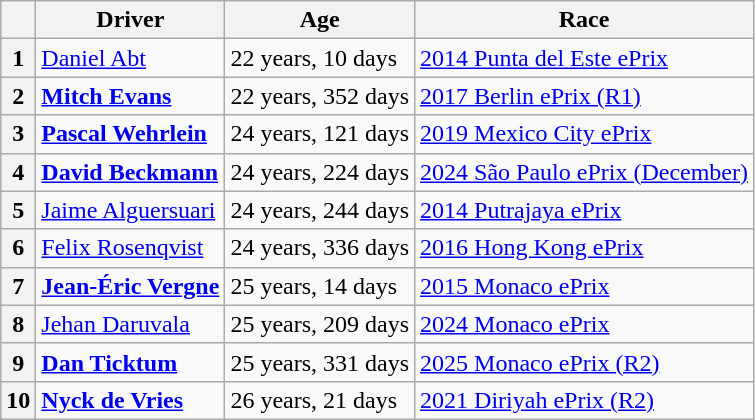<table class="wikitable">
<tr>
<th></th>
<th>Driver</th>
<th>Age</th>
<th>Race</th>
</tr>
<tr>
<th>1</th>
<td align=left> <a href='#'>Daniel Abt</a></td>
<td>22 years, 10 days</td>
<td><a href='#'>2014 Punta del Este ePrix</a></td>
</tr>
<tr>
<th>2</th>
<td align=left> <strong><a href='#'>Mitch Evans</a></strong></td>
<td>22 years, 352 days</td>
<td><a href='#'>2017 Berlin ePrix (R1)</a></td>
</tr>
<tr>
<th>3</th>
<td align=left> <strong><a href='#'>Pascal Wehrlein</a></strong></td>
<td>24 years, 121 days</td>
<td><a href='#'>2019 Mexico City ePrix</a></td>
</tr>
<tr>
<th>4</th>
<td align=left> <strong><a href='#'>David Beckmann</a></strong></td>
<td>24 years, 224 days</td>
<td><a href='#'>2024 São Paulo ePrix (December)</a></td>
</tr>
<tr>
<th>5</th>
<td align=left> <a href='#'>Jaime Alguersuari</a></td>
<td>24 years, 244 days</td>
<td><a href='#'>2014 Putrajaya ePrix</a></td>
</tr>
<tr>
<th>6</th>
<td align=left> <a href='#'>Felix Rosenqvist</a></td>
<td>24 years, 336 days</td>
<td><a href='#'>2016 Hong Kong ePrix</a></td>
</tr>
<tr>
<th>7</th>
<td align=left> <strong><a href='#'>Jean-Éric Vergne</a></strong></td>
<td>25 years, 14 days</td>
<td><a href='#'>2015 Monaco ePrix</a></td>
</tr>
<tr>
<th>8</th>
<td align=left> <a href='#'>Jehan Daruvala</a></td>
<td>25 years, 209 days</td>
<td><a href='#'>2024 Monaco ePrix</a></td>
</tr>
<tr>
<th>9</th>
<td align=left> <strong><a href='#'>Dan Ticktum</a></strong></td>
<td>25 years, 331 days</td>
<td><a href='#'>2025 Monaco ePrix (R2)</a></td>
</tr>
<tr>
<th>10</th>
<td align="left"> <strong><a href='#'>Nyck de Vries</a></strong></td>
<td>26 years, 21 days</td>
<td><a href='#'>2021 Diriyah ePrix (R2)</a></td>
</tr>
</table>
